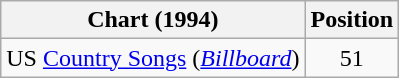<table class="wikitable">
<tr>
<th scope="col">Chart (1994)</th>
<th scope="col">Position</th>
</tr>
<tr>
<td>US <a href='#'>Country Songs</a> (<em><a href='#'>Billboard</a></em>)</td>
<td align="center">51</td>
</tr>
</table>
